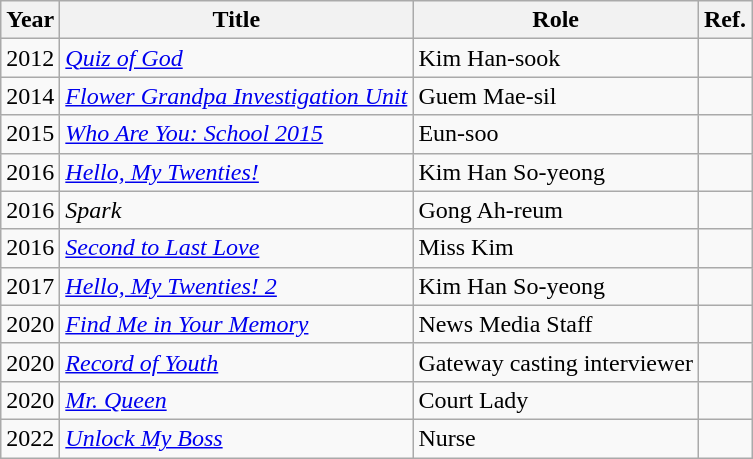<table class="wikitable">
<tr>
<th>Year</th>
<th>Title</th>
<th>Role</th>
<th>Ref.</th>
</tr>
<tr>
<td>2012</td>
<td><em><a href='#'>Quiz of God</a></em></td>
<td>Kim Han-sook</td>
<td></td>
</tr>
<tr>
<td>2014</td>
<td><em><a href='#'>Flower Grandpa Investigation Unit</a></em></td>
<td>Guem Mae-sil</td>
<td></td>
</tr>
<tr>
<td>2015</td>
<td><em><a href='#'>Who Are You: School 2015</a></em></td>
<td>Eun-soo</td>
<td></td>
</tr>
<tr>
<td>2016</td>
<td><em><a href='#'>Hello, My Twenties!</a></em></td>
<td>Kim Han So-yeong</td>
<td></td>
</tr>
<tr>
<td>2016</td>
<td><em>Spark</em></td>
<td>Gong Ah-reum</td>
<td></td>
</tr>
<tr>
<td>2016</td>
<td><em><a href='#'>Second to Last Love</a></em></td>
<td>Miss Kim</td>
<td></td>
</tr>
<tr>
<td>2017</td>
<td><em><a href='#'>Hello, My Twenties! 2</a></em></td>
<td>Kim Han So-yeong</td>
<td></td>
</tr>
<tr>
<td>2020</td>
<td><em><a href='#'>Find Me in Your Memory</a></em></td>
<td>News Media Staff</td>
<td></td>
</tr>
<tr>
<td>2020</td>
<td><em><a href='#'>Record of Youth</a></em></td>
<td>Gateway casting interviewer</td>
<td></td>
</tr>
<tr>
<td>2020</td>
<td><em><a href='#'>Mr. Queen</a></em></td>
<td>Court Lady</td>
<td></td>
</tr>
<tr>
<td>2022</td>
<td><em><a href='#'>Unlock My Boss</a></em></td>
<td>Nurse</td>
<td></td>
</tr>
</table>
